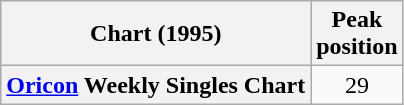<table class="wikitable plainrowheaders" style="text-align:center;">
<tr>
<th>Chart (1995)</th>
<th>Peak<br>position</th>
</tr>
<tr>
<th scope="row"><a href='#'>Oricon</a> Weekly Singles Chart</th>
<td>29</td>
</tr>
</table>
